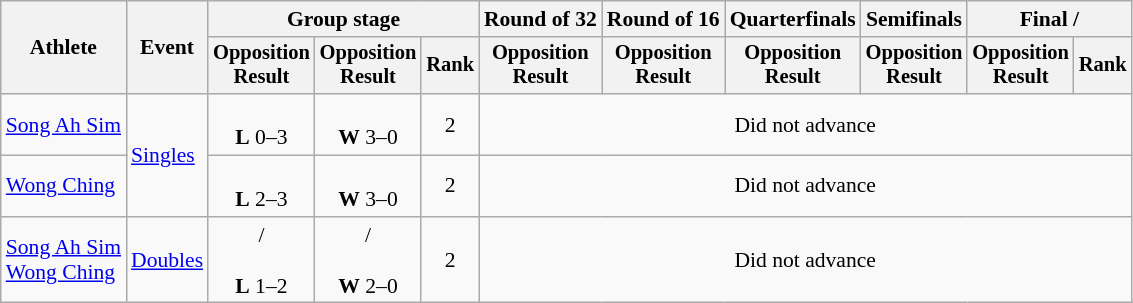<table class="wikitable" style="font-size:90%">
<tr>
<th rowspan="2">Athlete</th>
<th rowspan="2">Event</th>
<th colspan="3">Group stage</th>
<th>Round of 32</th>
<th>Round of 16</th>
<th>Quarterfinals</th>
<th>Semifinals</th>
<th colspan=2>Final / </th>
</tr>
<tr style="font-size:95%">
<th>Opposition<br>Result</th>
<th>Opposition<br>Result</th>
<th>Rank</th>
<th>Opposition<br>Result</th>
<th>Opposition<br>Result</th>
<th>Opposition<br>Result</th>
<th>Opposition<br>Result</th>
<th>Opposition<br>Result</th>
<th>Rank</th>
</tr>
<tr>
<td align=left><a href='#'>Song Ah Sim</a></td>
<td align=left rowspan=2><a href='#'>Singles</a></td>
<td align=center><br><strong>L</strong> 0–3</td>
<td align=center><br><strong>W</strong> 3–0</td>
<td align=center>2</td>
<td align=center colspan=6>Did not advance</td>
</tr>
<tr>
<td align=left><a href='#'>Wong Ching</a></td>
<td align=center><br><strong>L</strong> 2–3</td>
<td align=center><br><strong>W</strong> 3–0</td>
<td align=center>2</td>
<td align=center colspan=6>Did not advance</td>
</tr>
<tr>
<td align=left><a href='#'>Song Ah Sim</a><br> <a href='#'>Wong Ching</a></td>
<td align=left><a href='#'>Doubles</a></td>
<td align=center> /<br> <br><strong>L</strong> 1–2</td>
<td align=center> /<br> <br><strong>W</strong> 2–0</td>
<td align=center>2</td>
<td align=center colspan=6>Did not advance</td>
</tr>
</table>
